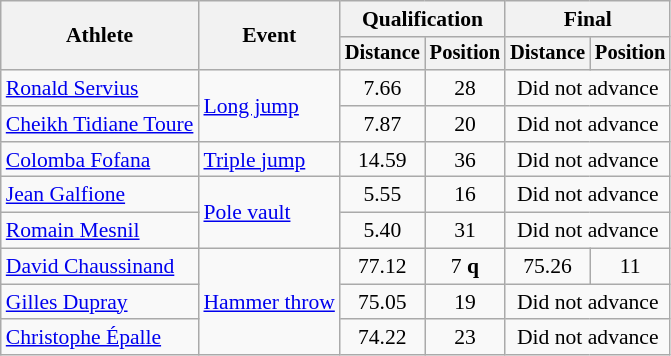<table class=wikitable style="font-size:90%">
<tr>
<th rowspan="2">Athlete</th>
<th rowspan="2">Event</th>
<th colspan="2">Qualification</th>
<th colspan="2">Final</th>
</tr>
<tr style="font-size:95%">
<th>Distance</th>
<th>Position</th>
<th>Distance</th>
<th>Position</th>
</tr>
<tr>
<td align=left><a href='#'>Ronald Servius</a></td>
<td align=left rowspan="2"><a href='#'>Long jump</a></td>
<td align=center>7.66</td>
<td align=center>28</td>
<td align=center colspan="2">Did not advance</td>
</tr>
<tr>
<td align=left><a href='#'>Cheikh Tidiane Toure</a></td>
<td align=center>7.87</td>
<td align=center>20</td>
<td align=center colspan="2">Did not advance</td>
</tr>
<tr>
<td align=left><a href='#'>Colomba Fofana</a></td>
<td align=left><a href='#'>Triple jump</a></td>
<td align=center>14.59</td>
<td align=center>36</td>
<td align=center colspan="2">Did not advance</td>
</tr>
<tr>
<td align=left><a href='#'>Jean Galfione</a></td>
<td align=left rowspan="2"><a href='#'>Pole vault</a></td>
<td align=center>5.55</td>
<td align=center>16</td>
<td align=center colspan="2">Did not advance</td>
</tr>
<tr>
<td align=left><a href='#'>Romain Mesnil</a></td>
<td align=center>5.40</td>
<td align=center>31</td>
<td align=center colspan="2">Did not advance</td>
</tr>
<tr>
<td align=left><a href='#'>David Chaussinand</a></td>
<td align=left rowspan="3"><a href='#'>Hammer throw</a></td>
<td align=center>77.12</td>
<td align=center>7 <strong>q</strong></td>
<td align=center>75.26</td>
<td align=center>11</td>
</tr>
<tr>
<td align=left><a href='#'>Gilles Dupray</a></td>
<td align=center>75.05</td>
<td align=center>19</td>
<td align=center colspan="2">Did not advance</td>
</tr>
<tr>
<td align=left><a href='#'>Christophe Épalle</a></td>
<td align=center>74.22</td>
<td align=center>23</td>
<td align=center colspan="2">Did not advance</td>
</tr>
</table>
